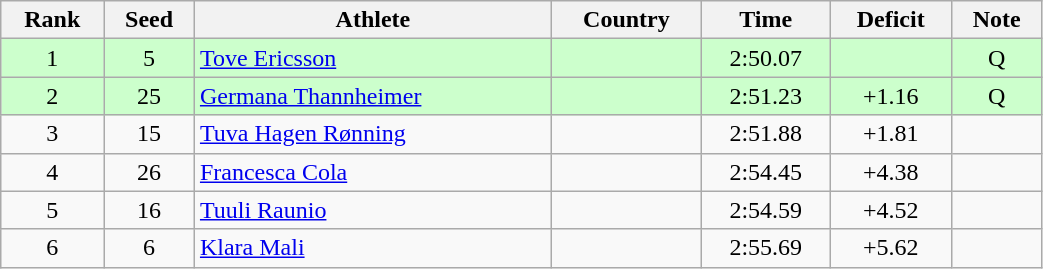<table class="wikitable sortable" style="text-align:center" width=55%>
<tr>
<th>Rank</th>
<th>Seed</th>
<th>Athlete</th>
<th>Country</th>
<th>Time</th>
<th>Deficit</th>
<th>Note</th>
</tr>
<tr bgcolor=ccffcc>
<td>1</td>
<td>5</td>
<td align=left><a href='#'>Tove Ericsson</a></td>
<td align=left></td>
<td>2:50.07</td>
<td></td>
<td>Q</td>
</tr>
<tr bgcolor=ccffcc>
<td>2</td>
<td>25</td>
<td align=left><a href='#'>Germana Thannheimer</a></td>
<td align=left></td>
<td>2:51.23</td>
<td>+1.16</td>
<td>Q</td>
</tr>
<tr>
<td>3</td>
<td>15</td>
<td align=left><a href='#'>Tuva Hagen Rønning</a></td>
<td align=left></td>
<td>2:51.88</td>
<td>+1.81</td>
<td></td>
</tr>
<tr>
<td>4</td>
<td>26</td>
<td align=left><a href='#'>Francesca Cola</a></td>
<td align=left></td>
<td>2:54.45</td>
<td>+4.38</td>
<td></td>
</tr>
<tr>
<td>5</td>
<td>16</td>
<td align=left><a href='#'>Tuuli Raunio</a></td>
<td align=left></td>
<td>2:54.59</td>
<td>+4.52</td>
<td></td>
</tr>
<tr>
<td>6</td>
<td>6</td>
<td align=left><a href='#'>Klara Mali</a></td>
<td align=left></td>
<td>2:55.69</td>
<td>+5.62</td>
<td></td>
</tr>
</table>
